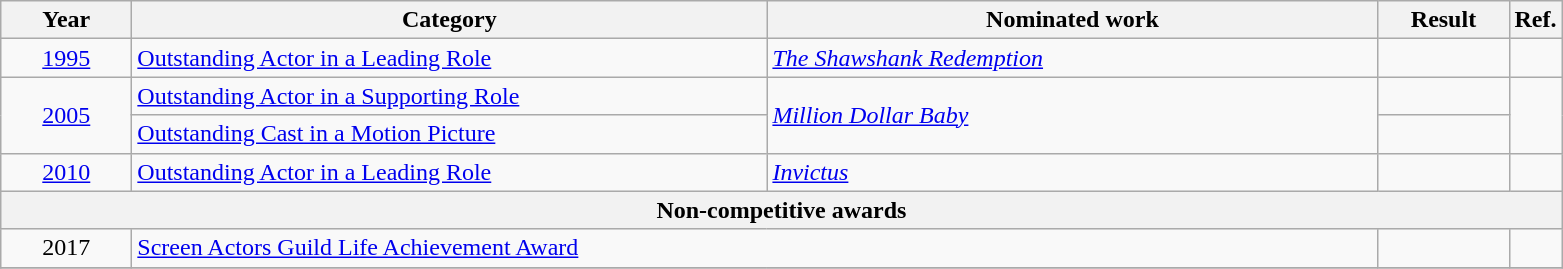<table class=wikitable>
<tr>
<th scope="col" style="width:5em;">Year</th>
<th scope="col" style="width:26em;">Category</th>
<th scope="col" style="width:25em;">Nominated work</th>
<th scope="col" style="width:5em;">Result</th>
<th>Ref.</th>
</tr>
<tr>
<td style="text-align:center;"><a href='#'>1995</a></td>
<td><a href='#'>Outstanding Actor in a Leading Role</a></td>
<td><em><a href='#'>The Shawshank Redemption</a></em></td>
<td></td>
<td style="text-align:center;"></td>
</tr>
<tr>
<td style="text-align:center;", rowspan=2><a href='#'>2005</a></td>
<td><a href='#'>Outstanding Actor in a Supporting Role</a></td>
<td rowspan=2><em><a href='#'>Million Dollar Baby</a></em></td>
<td></td>
<td style="text-align:center;", rowspan=2></td>
</tr>
<tr>
<td><a href='#'>Outstanding Cast in a Motion Picture</a></td>
<td></td>
</tr>
<tr>
<td style="text-align:center;"><a href='#'>2010</a></td>
<td><a href='#'>Outstanding Actor in a Leading Role</a></td>
<td><em><a href='#'>Invictus</a></em></td>
<td></td>
<td style="text-align:center;"></td>
</tr>
<tr>
<th colspan=5><strong>Non-competitive awards</strong></th>
</tr>
<tr>
<td align=center>2017</td>
<td colspan=2><a href='#'>Screen Actors Guild Life Achievement Award</a></td>
<td></td>
<td style="text-align:center;"></td>
</tr>
<tr>
</tr>
</table>
